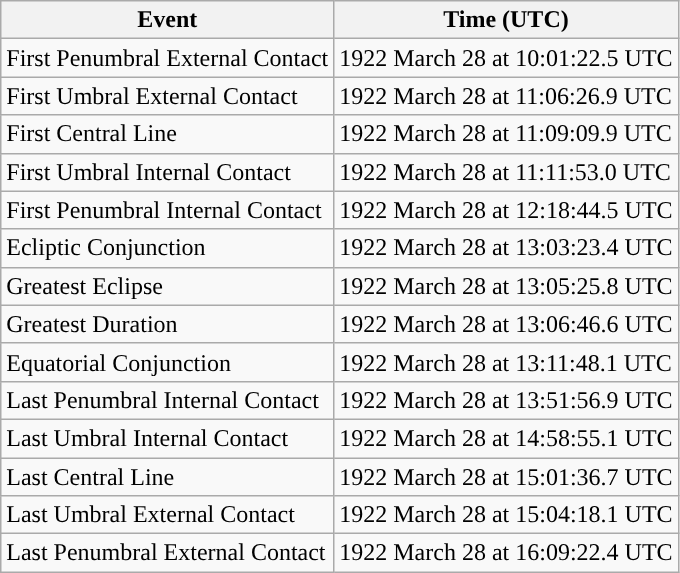<table class="wikitable">
<tr>
<th>Event</th>
<th>Time (UTC)</th>
</tr>
<tr>
<td>First Penumbral External Contact</td>
<td>1922 March 28 at 10:01:22.5 UTC</td>
</tr>
<tr>
<td>First Umbral External Contact</td>
<td>1922 March 28 at 11:06:26.9 UTC</td>
</tr>
<tr>
<td>First Central Line</td>
<td>1922 March 28 at 11:09:09.9 UTC</td>
</tr>
<tr>
<td>First Umbral Internal Contact</td>
<td>1922 March 28 at 11:11:53.0 UTC</td>
</tr>
<tr>
<td>First Penumbral Internal Contact</td>
<td>1922 March 28 at 12:18:44.5 UTC</td>
</tr>
<tr>
<td>Ecliptic Conjunction</td>
<td>1922 March 28 at 13:03:23.4 UTC</td>
</tr>
<tr>
<td>Greatest Eclipse</td>
<td>1922 March 28 at 13:05:25.8 UTC</td>
</tr>
<tr>
<td>Greatest Duration</td>
<td>1922 March 28 at 13:06:46.6 UTC</td>
</tr>
<tr>
<td>Equatorial Conjunction</td>
<td>1922 March 28 at 13:11:48.1 UTC</td>
</tr>
<tr>
<td>Last Penumbral Internal Contact</td>
<td>1922 March 28 at 13:51:56.9 UTC</td>
</tr>
<tr>
<td>Last Umbral Internal Contact</td>
<td>1922 March 28 at 14:58:55.1 UTC</td>
</tr>
<tr>
<td>Last Central Line</td>
<td>1922 March 28 at 15:01:36.7 UTC</td>
</tr>
<tr>
<td>Last Umbral External Contact</td>
<td>1922 March 28 at 15:04:18.1 UTC</td>
</tr>
<tr>
<td>Last Penumbral External Contact</td>
<td>1922 March 28 at 16:09:22.4 UTC</td>
</tr>
</table>
